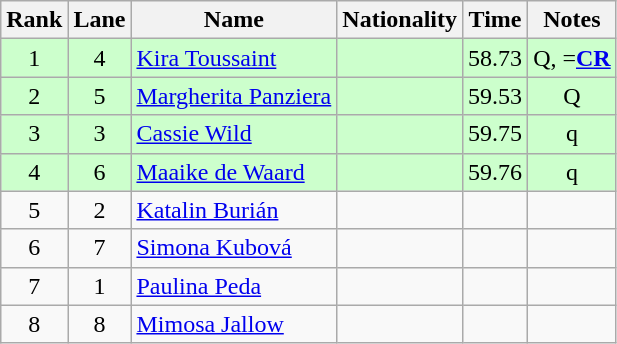<table class="wikitable sortable" style="text-align:center">
<tr>
<th>Rank</th>
<th>Lane</th>
<th>Name</th>
<th>Nationality</th>
<th>Time</th>
<th>Notes</th>
</tr>
<tr bgcolor=ccffcc>
<td>1</td>
<td>4</td>
<td align=left><a href='#'>Kira Toussaint</a></td>
<td align=left></td>
<td>58.73</td>
<td>Q, =<strong><a href='#'>CR</a></strong></td>
</tr>
<tr bgcolor=ccffcc>
<td>2</td>
<td>5</td>
<td align=left><a href='#'>Margherita Panziera</a></td>
<td align=left></td>
<td>59.53</td>
<td>Q</td>
</tr>
<tr bgcolor=ccffcc>
<td>3</td>
<td>3</td>
<td align=left><a href='#'>Cassie Wild</a></td>
<td align=left></td>
<td>59.75</td>
<td>q</td>
</tr>
<tr bgcolor=ccffcc>
<td>4</td>
<td>6</td>
<td align=left><a href='#'>Maaike de Waard</a></td>
<td align=left></td>
<td>59.76</td>
<td>q</td>
</tr>
<tr>
<td>5</td>
<td>2</td>
<td align=left><a href='#'>Katalin Burián</a></td>
<td align=left></td>
<td></td>
<td></td>
</tr>
<tr>
<td>6</td>
<td>7</td>
<td align=left><a href='#'>Simona Kubová</a></td>
<td align=left></td>
<td></td>
<td></td>
</tr>
<tr>
<td>7</td>
<td>1</td>
<td align=left><a href='#'>Paulina Peda</a></td>
<td align=left></td>
<td></td>
<td></td>
</tr>
<tr>
<td>8</td>
<td>8</td>
<td align=left><a href='#'>Mimosa Jallow</a></td>
<td align=left></td>
<td></td>
<td></td>
</tr>
</table>
